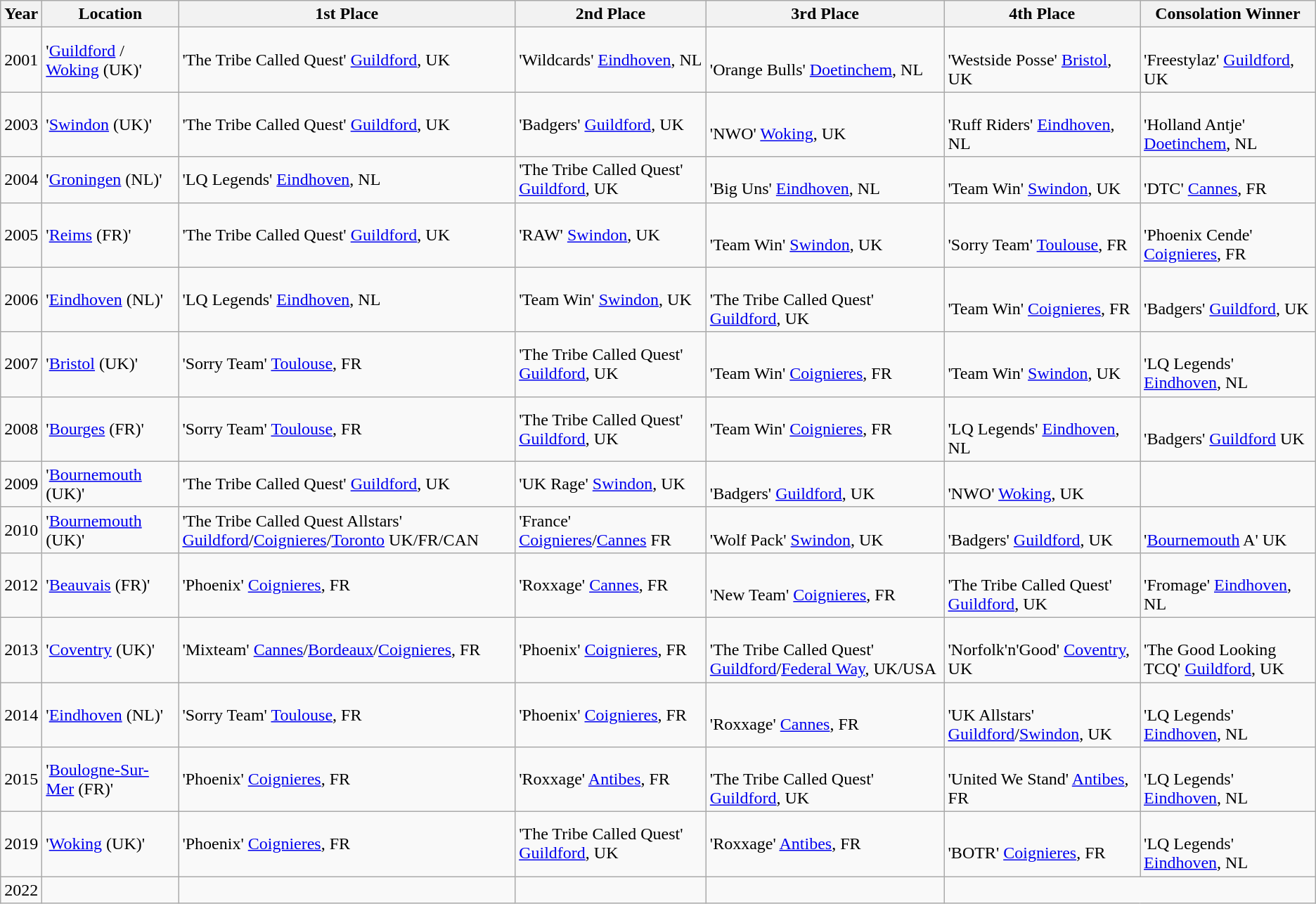<table class="wikitable">
<tr>
<th>Year</th>
<th>Location</th>
<th>1st Place</th>
<th>2nd Place</th>
<th>3rd Place</th>
<th>4th Place</th>
<th>Consolation Winner</th>
</tr>
<tr>
<td>2001 </td>
<td>'<a href='#'>Guildford</a> / <a href='#'>Woking</a> (UK)' </td>
<td>'The Tribe Called Quest' <a href='#'>Guildford</a>, UK</td>
<td>'Wildcards' <a href='#'>Eindhoven</a>, NL</td>
<td><br>'Orange Bulls'  <a href='#'>Doetinchem</a>, NL</td>
<td><br>'Westside Posse' <a href='#'>Bristol</a>, UK</td>
<td><br>'Freestylaz' <a href='#'>Guildford</a>, UK</td>
</tr>
<tr>
<td>2003</td>
<td>'<a href='#'>Swindon</a> (UK)'</td>
<td>'The Tribe Called Quest' <a href='#'>Guildford</a>, UK</td>
<td>'Badgers' <a href='#'>Guildford</a>, UK</td>
<td><br>'NWO' <a href='#'>Woking</a>, UK</td>
<td><br>'Ruff Riders' <a href='#'>Eindhoven</a>, NL</td>
<td><br>'Holland Antje' <a href='#'>Doetinchem</a>, NL</td>
</tr>
<tr>
<td>2004</td>
<td>'<a href='#'>Groningen</a> (NL)'</td>
<td>'LQ Legends' <a href='#'>Eindhoven</a>, NL</td>
<td>'The Tribe Called Quest' <a href='#'>Guildford</a>, UK</td>
<td><br>'Big Uns' <a href='#'>Eindhoven</a>, NL</td>
<td><br>'Team Win' <a href='#'>Swindon</a>, UK</td>
<td><br>'DTC' <a href='#'>Cannes</a>, FR</td>
</tr>
<tr>
<td>2005</td>
<td>'<a href='#'>Reims</a> (FR)'</td>
<td>'The Tribe Called Quest' <a href='#'>Guildford</a>, UK</td>
<td>'RAW' <a href='#'>Swindon</a>, UK</td>
<td><br>'Team Win' <a href='#'>Swindon</a>, UK</td>
<td><br>'Sorry Team' <a href='#'>Toulouse</a>, FR</td>
<td><br>'Phoenix Cende' <a href='#'>Coignieres</a>, FR</td>
</tr>
<tr>
<td>2006</td>
<td>'<a href='#'>Eindhoven</a> (NL)'</td>
<td>'LQ Legends' <a href='#'>Eindhoven</a>, NL</td>
<td>'Team Win' <a href='#'>Swindon</a>, UK</td>
<td><br>'The Tribe Called Quest' <a href='#'>Guildford</a>, UK</td>
<td><br>'Team Win' <a href='#'>Coignieres</a>, FR</td>
<td><br>'Badgers' <a href='#'>Guildford</a>, UK</td>
</tr>
<tr>
<td>2007</td>
<td>'<a href='#'>Bristol</a> (UK)'</td>
<td>'Sorry Team' <a href='#'>Toulouse</a>, FR</td>
<td>'The Tribe Called Quest' <a href='#'>Guildford</a>, UK</td>
<td><br>'Team Win' <a href='#'>Coignieres</a>, FR</td>
<td><br>'Team Win' <a href='#'>Swindon</a>, UK</td>
<td><br>'LQ Legends' <a href='#'>Eindhoven</a>, NL</td>
</tr>
<tr>
<td>2008</td>
<td>'<a href='#'>Bourges</a> (FR)'</td>
<td>'Sorry Team' <a href='#'>Toulouse</a>, FR</td>
<td>'The Tribe Called Quest' <a href='#'>Guildford</a>, UK</td>
<td>'Team Win' <a href='#'>Coignieres</a>, FR</td>
<td><br>'LQ Legends' <a href='#'>Eindhoven</a>, NL</td>
<td><br>'Badgers' <a href='#'>Guildford</a> UK</td>
</tr>
<tr>
<td>2009</td>
<td>'<a href='#'>Bournemouth</a> (UK)'</td>
<td>'The Tribe Called Quest' <a href='#'>Guildford</a>, UK</td>
<td>'UK Rage' <a href='#'>Swindon</a>, UK</td>
<td><br>'Badgers' <a href='#'>Guildford</a>, UK</td>
<td><br>'NWO' <a href='#'>Woking</a>, UK</td>
<td></td>
</tr>
<tr>
<td>2010</td>
<td>'<a href='#'>Bournemouth</a> (UK)'</td>
<td>'The Tribe Called Quest Allstars' <a href='#'>Guildford</a>/<a href='#'>Coignieres</a>/<a href='#'>Toronto</a> UK/FR/CAN</td>
<td>'France' <a href='#'>Coignieres</a>/<a href='#'>Cannes</a> FR</td>
<td><br>'Wolf Pack' <a href='#'>Swindon</a>, UK</td>
<td><br>'Badgers' <a href='#'>Guildford</a>, UK</td>
<td><br>'<a href='#'>Bournemouth</a> A' UK</td>
</tr>
<tr>
<td>2012</td>
<td>'<a href='#'>Beauvais</a> (FR)'</td>
<td>'Phoenix' <a href='#'>Coignieres</a>, FR</td>
<td>'Roxxage' <a href='#'>Cannes</a>, FR</td>
<td><br>'New Team' <a href='#'>Coignieres</a>, FR</td>
<td><br>'The Tribe Called Quest' <a href='#'>Guildford</a>, UK</td>
<td><br>'Fromage' <a href='#'>Eindhoven</a>, NL</td>
</tr>
<tr>
<td>2013</td>
<td>'<a href='#'>Coventry</a> (UK)'</td>
<td>'Mixteam' <a href='#'>Cannes</a>/<a href='#'>Bordeaux</a>/<a href='#'>Coignieres</a>, FR</td>
<td>'Phoenix' <a href='#'>Coignieres</a>, FR</td>
<td><br>'The Tribe Called Quest' <a href='#'>Guildford</a>/<a href='#'>Federal Way</a>, UK/USA</td>
<td><br>'Norfolk'n'Good' <a href='#'>Coventry</a>, UK</td>
<td><br>'The Good Looking TCQ' <a href='#'>Guildford</a>, UK</td>
</tr>
<tr>
<td>2014</td>
<td>'<a href='#'>Eindhoven</a> (NL)'</td>
<td>'Sorry Team' <a href='#'>Toulouse</a>, FR</td>
<td>'Phoenix' <a href='#'>Coignieres</a>, FR</td>
<td><br>'Roxxage' <a href='#'>Cannes</a>, FR</td>
<td><br>'UK Allstars' <a href='#'>Guildford</a>/<a href='#'>Swindon</a>, UK</td>
<td><br>'LQ Legends' <a href='#'>Eindhoven</a>, NL</td>
</tr>
<tr>
<td>2015</td>
<td>'<a href='#'>Boulogne-Sur-Mer</a> (FR)'</td>
<td>'Phoenix' <a href='#'>Coignieres</a>, FR</td>
<td>'Roxxage' <a href='#'>Antibes</a>, FR</td>
<td><br>'The Tribe Called Quest' <a href='#'>Guildford</a>, UK</td>
<td><br>'United We Stand' <a href='#'>Antibes</a>, FR</td>
<td><br>'LQ Legends' <a href='#'>Eindhoven</a>, NL</td>
</tr>
<tr>
<td>2019</td>
<td>'<a href='#'>Woking</a> (UK)'</td>
<td>'Phoenix' <a href='#'>Coignieres</a>, FR</td>
<td>'The Tribe Called Quest' <a href='#'>Guildford</a>, UK</td>
<td>'Roxxage' <a href='#'>Antibes</a>, FR</td>
<td><br>'BOTR' <a href='#'>Coignieres</a>, FR</td>
<td><br>'LQ Legends' <a href='#'>Eindhoven</a>, NL</td>
</tr>
<tr>
<td>2022</td>
<td></td>
<td></td>
<td></td>
<td></td>
</tr>
</table>
